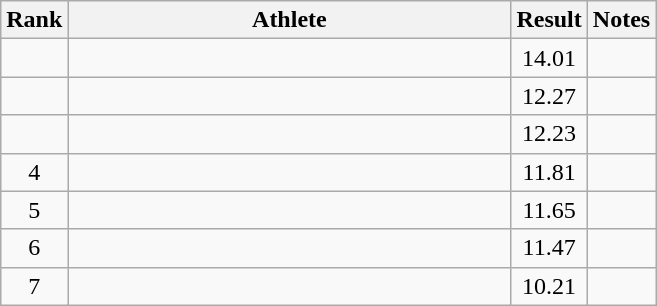<table class="wikitable" style="text-align:center">
<tr>
<th>Rank</th>
<th Style="width:18em">Athlete</th>
<th>Result</th>
<th>Notes</th>
</tr>
<tr>
<td></td>
<td style="text-align:left"></td>
<td>14.01</td>
<td></td>
</tr>
<tr>
<td></td>
<td style="text-align:left"></td>
<td>12.27</td>
<td></td>
</tr>
<tr>
<td></td>
<td style="text-align:left"></td>
<td>12.23</td>
<td></td>
</tr>
<tr>
<td>4</td>
<td style="text-align:left"></td>
<td>11.81</td>
<td></td>
</tr>
<tr>
<td>5</td>
<td style="text-align:left"></td>
<td>11.65</td>
<td></td>
</tr>
<tr>
<td>6</td>
<td style="text-align:left"></td>
<td>11.47</td>
<td></td>
</tr>
<tr>
<td>7</td>
<td style="text-align:left"></td>
<td>10.21</td>
<td></td>
</tr>
</table>
